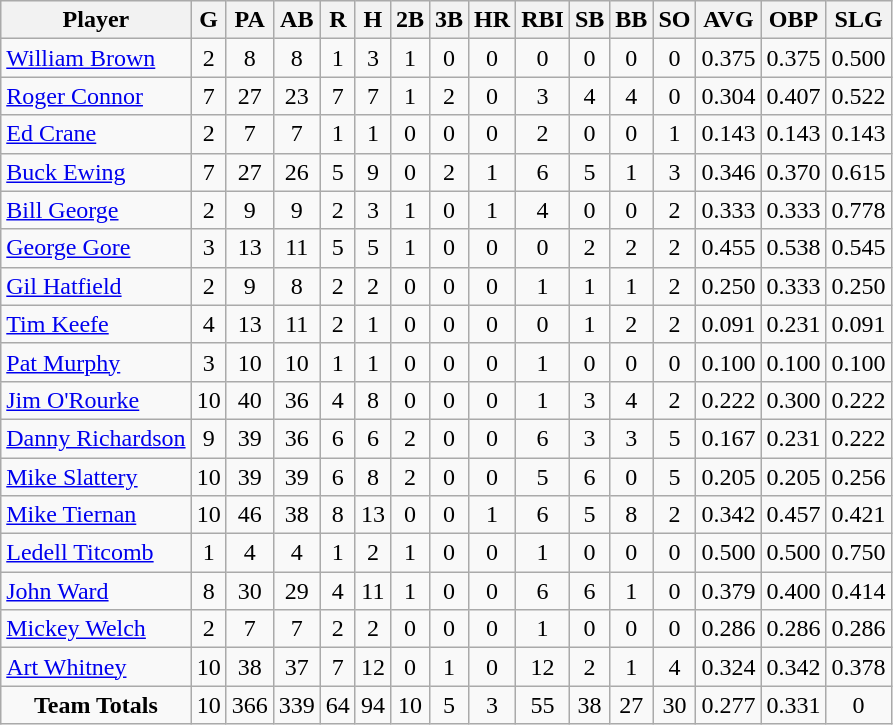<table class="wikitable">
<tr style="background: #F2F2F2;">
<th align=left>Player</th>
<th>G</th>
<th>PA</th>
<th>AB</th>
<th>R</th>
<th>H</th>
<th>2B</th>
<th>3B</th>
<th>HR</th>
<th>RBI</th>
<th>SB</th>
<th>BB</th>
<th>SO</th>
<th>AVG</th>
<th>OBP</th>
<th>SLG</th>
</tr>
<tr align=center>
<td align=left><a href='#'>William Brown</a></td>
<td>2</td>
<td>8</td>
<td>8</td>
<td>1</td>
<td>3</td>
<td>1</td>
<td>0</td>
<td>0</td>
<td>0</td>
<td>0</td>
<td>0</td>
<td>0</td>
<td>0.375</td>
<td>0.375</td>
<td>0.500</td>
</tr>
<tr align=center>
<td align=left><a href='#'>Roger Connor</a></td>
<td>7</td>
<td>27</td>
<td>23</td>
<td>7</td>
<td>7</td>
<td>1</td>
<td>2</td>
<td>0</td>
<td>3</td>
<td>4</td>
<td>4</td>
<td>0</td>
<td>0.304</td>
<td>0.407</td>
<td>0.522</td>
</tr>
<tr align=center>
<td align=left><a href='#'>Ed Crane</a></td>
<td>2</td>
<td>7</td>
<td>7</td>
<td>1</td>
<td>1</td>
<td>0</td>
<td>0</td>
<td>0</td>
<td>2</td>
<td>0</td>
<td>0</td>
<td>1</td>
<td>0.143</td>
<td>0.143</td>
<td>0.143</td>
</tr>
<tr align=center>
<td align=left><a href='#'>Buck Ewing</a></td>
<td>7</td>
<td>27</td>
<td>26</td>
<td>5</td>
<td>9</td>
<td>0</td>
<td>2</td>
<td>1</td>
<td>6</td>
<td>5</td>
<td>1</td>
<td>3</td>
<td>0.346</td>
<td>0.370</td>
<td>0.615</td>
</tr>
<tr align=center>
<td align=left><a href='#'>Bill George</a></td>
<td>2</td>
<td>9</td>
<td>9</td>
<td>2</td>
<td>3</td>
<td>1</td>
<td>0</td>
<td>1</td>
<td>4</td>
<td>0</td>
<td>0</td>
<td>2</td>
<td>0.333</td>
<td>0.333</td>
<td>0.778</td>
</tr>
<tr align=center>
<td align=left><a href='#'>George Gore</a></td>
<td>3</td>
<td>13</td>
<td>11</td>
<td>5</td>
<td>5</td>
<td>1</td>
<td>0</td>
<td>0</td>
<td>0</td>
<td>2</td>
<td>2</td>
<td>2</td>
<td>0.455</td>
<td>0.538</td>
<td>0.545</td>
</tr>
<tr align=center>
<td align=left><a href='#'>Gil Hatfield</a></td>
<td>2</td>
<td>9</td>
<td>8</td>
<td>2</td>
<td>2</td>
<td>0</td>
<td>0</td>
<td>0</td>
<td>1</td>
<td>1</td>
<td>1</td>
<td>2</td>
<td>0.250</td>
<td>0.333</td>
<td>0.250</td>
</tr>
<tr align=center>
<td align=left><a href='#'>Tim Keefe</a></td>
<td>4</td>
<td>13</td>
<td>11</td>
<td>2</td>
<td>1</td>
<td>0</td>
<td>0</td>
<td>0</td>
<td>0</td>
<td>1</td>
<td>2</td>
<td>2</td>
<td>0.091</td>
<td>0.231</td>
<td>0.091</td>
</tr>
<tr align=center>
<td align=left><a href='#'>Pat Murphy</a></td>
<td>3</td>
<td>10</td>
<td>10</td>
<td>1</td>
<td>1</td>
<td>0</td>
<td>0</td>
<td>0</td>
<td>1</td>
<td>0</td>
<td>0</td>
<td>0</td>
<td>0.100</td>
<td>0.100</td>
<td>0.100</td>
</tr>
<tr align=center>
<td align=left><a href='#'>Jim O'Rourke</a></td>
<td>10</td>
<td>40</td>
<td>36</td>
<td>4</td>
<td>8</td>
<td>0</td>
<td>0</td>
<td>0</td>
<td>1</td>
<td>3</td>
<td>4</td>
<td>2</td>
<td>0.222</td>
<td>0.300</td>
<td>0.222</td>
</tr>
<tr align=center>
<td align=left><a href='#'>Danny Richardson</a></td>
<td>9</td>
<td>39</td>
<td>36</td>
<td>6</td>
<td>6</td>
<td>2</td>
<td>0</td>
<td>0</td>
<td>6</td>
<td>3</td>
<td>3</td>
<td>5</td>
<td>0.167</td>
<td>0.231</td>
<td>0.222</td>
</tr>
<tr align=center>
<td align=left><a href='#'>Mike Slattery</a></td>
<td>10</td>
<td>39</td>
<td>39</td>
<td>6</td>
<td>8</td>
<td>2</td>
<td>0</td>
<td>0</td>
<td>5</td>
<td>6</td>
<td>0</td>
<td>5</td>
<td>0.205</td>
<td>0.205</td>
<td>0.256</td>
</tr>
<tr align=center>
<td align=left><a href='#'>Mike Tiernan</a></td>
<td>10</td>
<td>46</td>
<td>38</td>
<td>8</td>
<td>13</td>
<td>0</td>
<td>0</td>
<td>1</td>
<td>6</td>
<td>5</td>
<td>8</td>
<td>2</td>
<td>0.342</td>
<td>0.457</td>
<td>0.421</td>
</tr>
<tr align=center>
<td align=left><a href='#'>Ledell Titcomb</a></td>
<td>1</td>
<td>4</td>
<td>4</td>
<td>1</td>
<td>2</td>
<td>1</td>
<td>0</td>
<td>0</td>
<td>1</td>
<td>0</td>
<td>0</td>
<td>0</td>
<td>0.500</td>
<td>0.500</td>
<td>0.750</td>
</tr>
<tr align=center>
<td align=left><a href='#'>John Ward</a></td>
<td>8</td>
<td>30</td>
<td>29</td>
<td>4</td>
<td>11</td>
<td>1</td>
<td>0</td>
<td>0</td>
<td>6</td>
<td>6</td>
<td>1</td>
<td>0</td>
<td>0.379</td>
<td>0.400</td>
<td>0.414</td>
</tr>
<tr align=center>
<td align=left><a href='#'>Mickey Welch</a></td>
<td>2</td>
<td>7</td>
<td>7</td>
<td>2</td>
<td>2</td>
<td>0</td>
<td>0</td>
<td>0</td>
<td>1</td>
<td>0</td>
<td>0</td>
<td>0</td>
<td>0.286</td>
<td>0.286</td>
<td>0.286</td>
</tr>
<tr align=center>
<td align=left><a href='#'>Art Whitney</a></td>
<td>10</td>
<td>38</td>
<td>37</td>
<td>7</td>
<td>12</td>
<td>0</td>
<td>1</td>
<td>0</td>
<td>12</td>
<td>2</td>
<td>1</td>
<td>4</td>
<td>0.324</td>
<td>0.342</td>
<td>0.378</td>
</tr>
<tr align=center>
<td><strong>Team Totals</strong></td>
<td>10</td>
<td>366</td>
<td>339</td>
<td>64</td>
<td>94</td>
<td>10</td>
<td>5</td>
<td>3</td>
<td>55</td>
<td>38</td>
<td>27</td>
<td>30</td>
<td>0.277</td>
<td>0.331</td>
<td>0</td>
</tr>
</table>
